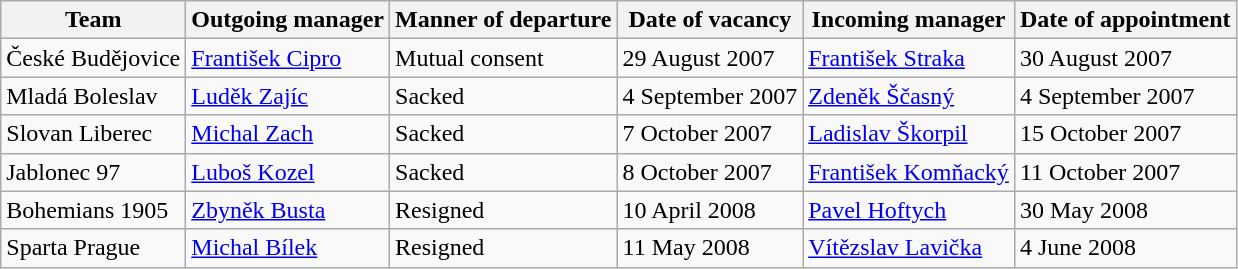<table class="wikitable">
<tr>
<th>Team</th>
<th>Outgoing manager</th>
<th>Manner of departure</th>
<th>Date of vacancy</th>
<th>Incoming manager</th>
<th>Date of appointment</th>
</tr>
<tr>
<td>České Budějovice</td>
<td> <a href='#'>František Cipro</a></td>
<td>Mutual consent</td>
<td>29 August 2007</td>
<td> <a href='#'>František Straka</a></td>
<td>30 August 2007</td>
</tr>
<tr>
<td>Mladá Boleslav</td>
<td> <a href='#'>Luděk Zajíc</a></td>
<td>Sacked</td>
<td>4 September 2007</td>
<td> <a href='#'>Zdeněk Ščasný</a></td>
<td>4 September 2007</td>
</tr>
<tr>
<td>Slovan Liberec</td>
<td> <a href='#'>Michal Zach</a></td>
<td>Sacked</td>
<td>7 October 2007</td>
<td> <a href='#'>Ladislav Škorpil</a></td>
<td>15 October 2007</td>
</tr>
<tr>
<td>Jablonec 97</td>
<td> <a href='#'>Luboš Kozel</a></td>
<td>Sacked</td>
<td>8 October 2007</td>
<td> <a href='#'>František Komňacký</a></td>
<td>11 October 2007</td>
</tr>
<tr>
<td>Bohemians 1905</td>
<td> <a href='#'>Zbyněk Busta</a></td>
<td>Resigned</td>
<td>10 April 2008</td>
<td> <a href='#'>Pavel Hoftych</a> </td>
<td>30 May 2008</td>
</tr>
<tr>
<td>Sparta Prague</td>
<td> <a href='#'>Michal Bílek</a></td>
<td>Resigned</td>
<td>11 May 2008</td>
<td> <a href='#'>Vítězslav Lavička</a> </td>
<td>4 June 2008</td>
</tr>
</table>
